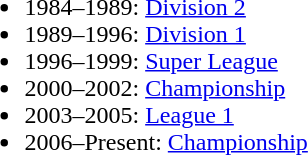<table>
<tr>
<td valign="top"><br><ul><li>1984–1989: <a href='#'>Division 2</a></li><li>1989–1996: <a href='#'>Division 1</a></li><li>1996–1999: <a href='#'>Super League</a></li><li>2000–2002: <a href='#'>Championship</a></li><li>2003–2005: <a href='#'>League 1</a></li><li>2006–Present: <a href='#'>Championship</a></li></ul></td>
</tr>
</table>
